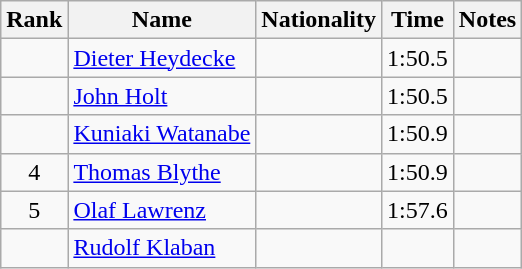<table class="wikitable sortable" style="text-align:center">
<tr>
<th>Rank</th>
<th>Name</th>
<th>Nationality</th>
<th>Time</th>
<th>Notes</th>
</tr>
<tr>
<td></td>
<td align=left><a href='#'>Dieter Heydecke</a></td>
<td align=left></td>
<td>1:50.5</td>
<td></td>
</tr>
<tr>
<td></td>
<td align=left><a href='#'>John Holt</a></td>
<td align=left></td>
<td>1:50.5</td>
<td></td>
</tr>
<tr>
<td></td>
<td align=left><a href='#'>Kuniaki Watanabe</a></td>
<td align=left></td>
<td>1:50.9</td>
<td></td>
</tr>
<tr>
<td>4</td>
<td align=left><a href='#'>Thomas Blythe</a></td>
<td align=left></td>
<td>1:50.9</td>
<td></td>
</tr>
<tr>
<td>5</td>
<td align=left><a href='#'>Olaf Lawrenz</a></td>
<td align=left></td>
<td>1:57.6</td>
<td></td>
</tr>
<tr>
<td></td>
<td align=left><a href='#'>Rudolf Klaban</a></td>
<td align=left></td>
<td></td>
<td></td>
</tr>
</table>
